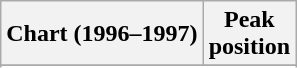<table class="wikitable sortable plainrowheaders" style="text-align:center;">
<tr>
<th scope="col">Chart (1996–1997)</th>
<th scope="col">Peak<br>position</th>
</tr>
<tr>
</tr>
<tr>
</tr>
<tr>
</tr>
<tr>
</tr>
<tr>
</tr>
<tr>
</tr>
<tr>
</tr>
<tr>
</tr>
<tr>
</tr>
<tr>
</tr>
<tr>
</tr>
<tr>
</tr>
<tr>
</tr>
<tr>
</tr>
<tr>
</tr>
<tr>
</tr>
</table>
